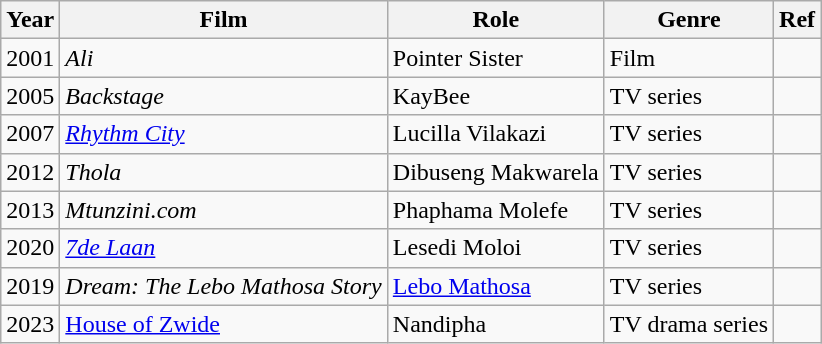<table class="wikitable">
<tr>
<th>Year</th>
<th>Film</th>
<th>Role</th>
<th>Genre</th>
<th>Ref</th>
</tr>
<tr>
<td>2001</td>
<td><em>Ali</em></td>
<td>Pointer Sister</td>
<td>Film</td>
<td></td>
</tr>
<tr>
<td>2005</td>
<td><em>Backstage</em></td>
<td>KayBee</td>
<td>TV series</td>
<td></td>
</tr>
<tr>
<td>2007</td>
<td><em><a href='#'>Rhythm City</a></em></td>
<td>Lucilla Vilakazi</td>
<td>TV series</td>
<td></td>
</tr>
<tr>
<td>2012</td>
<td><em>Thola</em></td>
<td>Dibuseng Makwarela</td>
<td>TV series</td>
<td></td>
</tr>
<tr>
<td>2013</td>
<td><em>Mtunzini.com</em></td>
<td>Phaphama Molefe</td>
<td>TV series</td>
<td></td>
</tr>
<tr>
<td>2020</td>
<td><em><a href='#'>7de Laan</a></em></td>
<td>Lesedi Moloi</td>
<td>TV series</td>
<td></td>
</tr>
<tr>
<td>2019</td>
<td><em>Dream: The Lebo Mathosa Story</em></td>
<td><a href='#'>Lebo Mathosa</a></td>
<td>TV series</td>
<td></td>
</tr>
<tr>
<td>2023</td>
<td><a href='#'>House of Zwide</a></td>
<td>Nandipha</td>
<td>TV drama series</td>
<td></td>
</tr>
</table>
